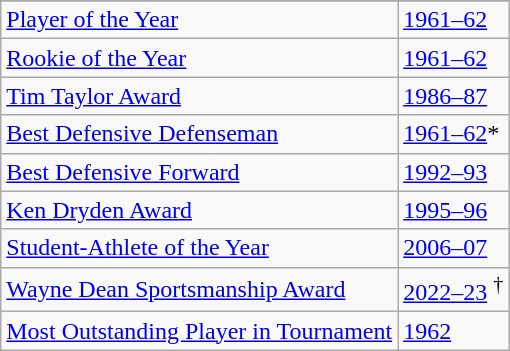<table class="wikitable">
<tr>
</tr>
<tr>
<td><a href='#'>Player of the Year</a></td>
<td><a href='#'>1961–62</a></td>
</tr>
<tr>
<td><a href='#'>Rookie of the Year</a></td>
<td><a href='#'>1961–62</a></td>
</tr>
<tr>
<td><a href='#'>Tim Taylor Award</a></td>
<td><a href='#'>1986–87</a></td>
</tr>
<tr>
<td><a href='#'>Best Defensive Defenseman</a></td>
<td><a href='#'>1961–62</a>*</td>
</tr>
<tr>
<td><a href='#'>Best Defensive Forward</a></td>
<td><a href='#'>1992–93</a></td>
</tr>
<tr>
<td><a href='#'>Ken Dryden Award</a></td>
<td><a href='#'>1995–96</a></td>
</tr>
<tr>
<td><a href='#'>Student-Athlete of the Year</a></td>
<td><a href='#'>2006–07</a></td>
</tr>
<tr>
<td><a href='#'>Wayne Dean Sportsmanship Award</a></td>
<td><a href='#'>2022–23</a> <sup>†</sup></td>
</tr>
<tr>
<td><a href='#'>Most Outstanding Player in Tournament</a></td>
<td><a href='#'>1962</a></td>
</tr>
</table>
